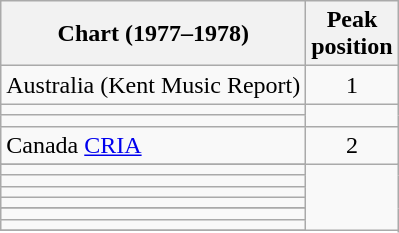<table class="wikitable sortable">
<tr>
<th>Chart (1977–1978)</th>
<th>Peak<br>position</th>
</tr>
<tr>
<td align="left">Australia (Kent Music Report)</td>
<td style="text-align:center;">1</td>
</tr>
<tr>
<td></td>
</tr>
<tr>
<td></td>
</tr>
<tr>
<td align="left">Canada <a href='#'>CRIA</a></td>
<td style="text-align:center;">2</td>
</tr>
<tr>
</tr>
<tr>
</tr>
<tr>
<td></td>
</tr>
<tr>
<td></td>
</tr>
<tr>
<td></td>
</tr>
<tr>
<td></td>
</tr>
<tr>
</tr>
<tr>
<td></td>
</tr>
<tr>
<td></td>
</tr>
<tr>
</tr>
</table>
